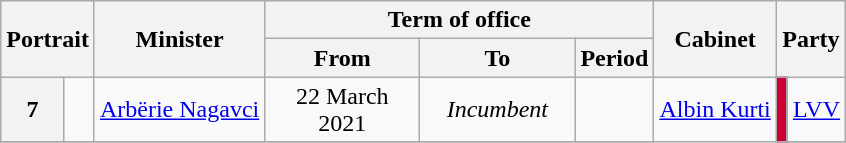<table class="wikitable" style="text-align:center">
<tr>
<th rowspan="2" colspan="2">Portrait</th>
<th rowspan="2">Minister</th>
<th colspan="3">Term of office</th>
<th rowspan="2" colspan="1">Cabinet</th>
<th rowspan="2" colspan="2">Party</th>
</tr>
<tr>
<th style="width:6em">From</th>
<th style="width:6em">To</th>
<th>Period</th>
</tr>
<tr>
<th rowspan="1">7</th>
<td></td>
<td><a href='#'>Arbërie Nagavci</a></td>
<td>22 March 2021</td>
<td><em>Incumbent</em></td>
<td></td>
<td rowspan="2"><a href='#'>Albin Kurti</a></td>
<td style="background:#CC0033"></td>
<td><a href='#'>LVV</a></td>
</tr>
<tr>
</tr>
</table>
